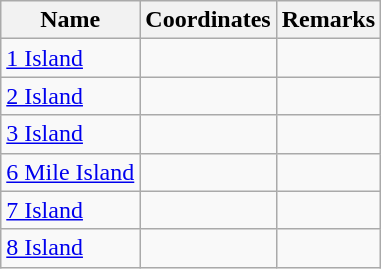<table class="wikitable">
<tr>
<th>Name</th>
<th>Coordinates</th>
<th>Remarks</th>
</tr>
<tr>
<td><a href='#'>1 Island</a></td>
<td></td>
<td></td>
</tr>
<tr>
<td><a href='#'>2 Island</a></td>
<td></td>
<td></td>
</tr>
<tr>
<td><a href='#'>3 Island</a></td>
<td></td>
<td></td>
</tr>
<tr>
<td><a href='#'>6 Mile Island</a></td>
<td></td>
<td></td>
</tr>
<tr>
<td><a href='#'>7 Island</a></td>
<td></td>
<td></td>
</tr>
<tr>
<td><a href='#'>8 Island</a></td>
<td></td>
<td></td>
</tr>
</table>
